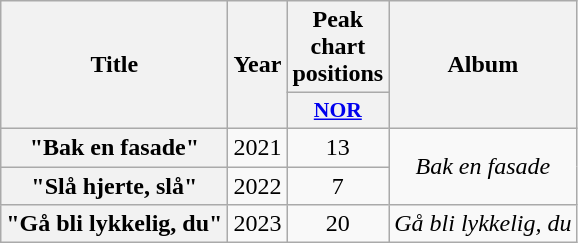<table class="wikitable plainrowheaders" style="text-align:center">
<tr>
<th scope="col" rowspan="2">Title</th>
<th scope="col" rowspan="2">Year</th>
<th scope="col" colspan="1">Peak chart positions</th>
<th scope="col" rowspan="2">Album</th>
</tr>
<tr>
<th scope="col" style="width:3em;font-size:90%;"><a href='#'>NOR</a></th>
</tr>
<tr>
<th scope="row">"Bak en fasade"</th>
<td>2021</td>
<td>13<br></td>
<td rowspan="2"><em>Bak en fasade</em></td>
</tr>
<tr>
<th scope="row">"Slå hjerte, slå"</th>
<td>2022</td>
<td>7<br></td>
</tr>
<tr>
<th scope="row">"Gå bli lykkelig, du"</th>
<td>2023</td>
<td>20<br></td>
<td><em>Gå bli lykkelig, du</em></td>
</tr>
</table>
